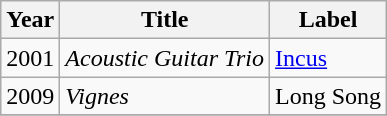<table class="wikitable sortable">
<tr>
<th>Year</th>
<th>Title</th>
<th>Label</th>
</tr>
<tr>
<td>2001</td>
<td><em>Acoustic Guitar Trio</em></td>
<td><a href='#'>Incus</a></td>
</tr>
<tr>
<td>2009</td>
<td><em>Vignes</em></td>
<td>Long Song</td>
</tr>
<tr>
</tr>
</table>
